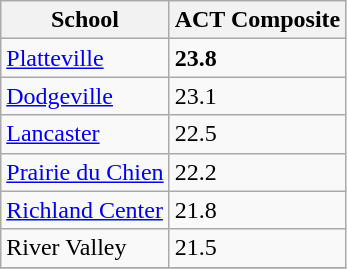<table class="wikitable" border="1">
<tr>
<th>School</th>
<th>ACT Composite</th>
</tr>
<tr>
<td><a href='#'>Platteville</a></td>
<td><strong>23.8</strong></td>
</tr>
<tr>
<td><a href='#'>Dodgeville</a></td>
<td>23.1</td>
</tr>
<tr>
<td><a href='#'>Lancaster</a></td>
<td>22.5</td>
</tr>
<tr>
<td><a href='#'>Prairie du Chien</a></td>
<td>22.2</td>
</tr>
<tr>
<td><a href='#'>Richland Center</a></td>
<td>21.8</td>
</tr>
<tr>
<td>River Valley</td>
<td>21.5</td>
</tr>
<tr>
</tr>
</table>
